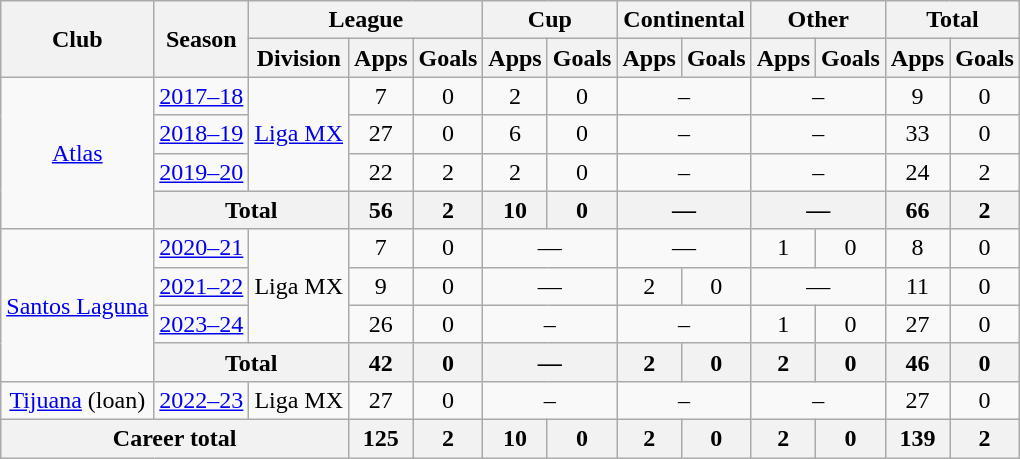<table class="wikitable" style="text-align: center">
<tr>
<th rowspan="2">Club</th>
<th rowspan="2">Season</th>
<th colspan="3">League</th>
<th colspan="2">Cup</th>
<th colspan="2">Continental</th>
<th colspan="2">Other</th>
<th colspan="2">Total</th>
</tr>
<tr>
<th>Division</th>
<th>Apps</th>
<th>Goals</th>
<th>Apps</th>
<th>Goals</th>
<th>Apps</th>
<th>Goals</th>
<th>Apps</th>
<th>Goals</th>
<th>Apps</th>
<th>Goals</th>
</tr>
<tr>
<td rowspan="4"><a href='#'>Atlas</a></td>
<td><a href='#'>2017–18</a></td>
<td rowspan="3"><a href='#'>Liga MX</a></td>
<td>7</td>
<td>0</td>
<td>2</td>
<td>0</td>
<td colspan="2">–</td>
<td colspan=2>–</td>
<td>9</td>
<td>0</td>
</tr>
<tr>
<td><a href='#'>2018–19</a></td>
<td>27</td>
<td>0</td>
<td>6</td>
<td>0</td>
<td colspan=2>–</td>
<td colspan=2>–</td>
<td>33</td>
<td>0</td>
</tr>
<tr>
<td><a href='#'>2019–20</a></td>
<td>22</td>
<td>2</td>
<td>2</td>
<td>0</td>
<td colspan=2>–</td>
<td colspan=2>–</td>
<td>24</td>
<td>2</td>
</tr>
<tr>
<th colspan="2">Total</th>
<th>56</th>
<th>2</th>
<th>10</th>
<th>0</th>
<th colspan=2>—</th>
<th colspan=2>—</th>
<th>66</th>
<th>2</th>
</tr>
<tr>
<td rowspan="4"><a href='#'>Santos Laguna</a></td>
<td><a href='#'>2020–21</a></td>
<td rowspan="3">Liga MX</td>
<td>7</td>
<td>0</td>
<td colspan=2>—</td>
<td colspan=2>—</td>
<td>1</td>
<td>0</td>
<td>8</td>
<td>0</td>
</tr>
<tr>
<td><a href='#'>2021–22</a></td>
<td>9</td>
<td>0</td>
<td colspan=2>—</td>
<td>2</td>
<td>0</td>
<td colspan=2>—</td>
<td>11</td>
<td>0</td>
</tr>
<tr>
<td><a href='#'>2023–24</a></td>
<td>26</td>
<td>0</td>
<td colspan="2">–</td>
<td colspan="2">–</td>
<td>1</td>
<td>0</td>
<td>27</td>
<td>0</td>
</tr>
<tr>
<th colspan="2">Total</th>
<th>42</th>
<th>0</th>
<th colspan=2>—</th>
<th>2</th>
<th>0</th>
<th>2</th>
<th>0</th>
<th>46</th>
<th>0</th>
</tr>
<tr>
<td><a href='#'>Tijuana</a> (loan)</td>
<td><a href='#'>2022–23</a></td>
<td>Liga MX</td>
<td>27</td>
<td>0</td>
<td colspan="2">–</td>
<td colspan="2">–</td>
<td colspan=2>–</td>
<td>27</td>
<td>0</td>
</tr>
<tr>
<th colspan="3">Career total</th>
<th>125</th>
<th>2</th>
<th>10</th>
<th>0</th>
<th>2</th>
<th>0</th>
<th>2</th>
<th>0</th>
<th>139</th>
<th>2</th>
</tr>
</table>
